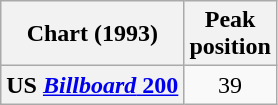<table class="wikitable sortable plainrowheaders" style="text-align:center">
<tr>
<th scope="col">Chart (1993)</th>
<th scope="col">Peak<br> position</th>
</tr>
<tr>
<th scope="row">US <a href='#'><em>Billboard</em> 200</a></th>
<td>39</td>
</tr>
</table>
